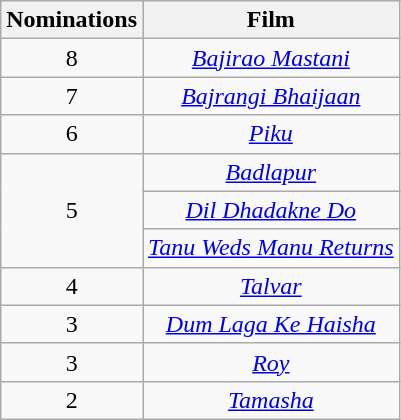<table class="wikitable plainrowheaders" style="text-align:center;">
<tr>
<th scope="col" style="width:55px;">Nominations</th>
<th scope="col" style="text-align:center;">Film</th>
</tr>
<tr>
<td scope="row" style="text-align:center">8</td>
<td><em><a href='#'>Bajirao Mastani</a></em></td>
</tr>
<tr>
<td scope="row" style="text-align:center">7</td>
<td><em><a href='#'>Bajrangi Bhaijaan</a></em></td>
</tr>
<tr>
<td>6</td>
<td><em><a href='#'>Piku</a></em></td>
</tr>
<tr>
<td rowspan="3">5</td>
<td><a href='#'><em>Badlapur</em></a></td>
</tr>
<tr>
<td><em><a href='#'>Dil Dhadakne Do</a></em></td>
</tr>
<tr>
<td><em><a href='#'>Tanu Weds Manu Returns</a></em></td>
</tr>
<tr>
<td>4</td>
<td><a href='#'><em>Talvar</em></a></td>
</tr>
<tr>
<td>3</td>
<td><em><a href='#'>Dum Laga Ke Haisha</a></em></td>
</tr>
<tr>
<td>3</td>
<td><a href='#'><em>Roy</em></a></td>
</tr>
<tr>
<td>2</td>
<td><a href='#'><em>Tamasha</em></a></td>
</tr>
</table>
